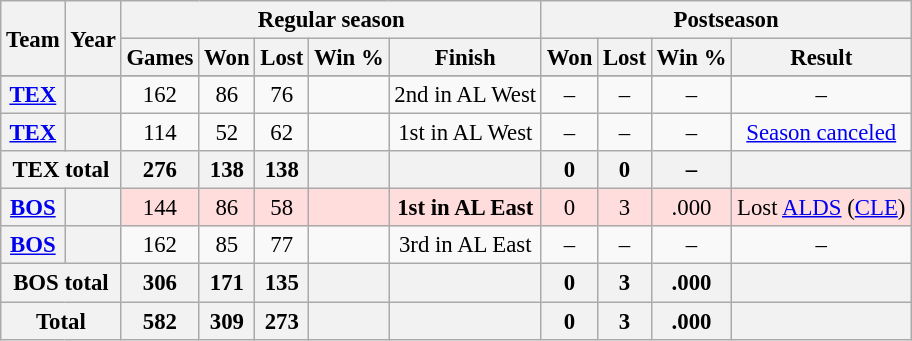<table class="wikitable" style="font-size: 95%; text-align:center;">
<tr>
<th rowspan="2">Team</th>
<th rowspan="2">Year</th>
<th colspan="5">Regular season</th>
<th colspan="4">Postseason</th>
</tr>
<tr>
<th>Games</th>
<th>Won</th>
<th>Lost</th>
<th>Win %</th>
<th>Finish</th>
<th>Won</th>
<th>Lost</th>
<th>Win %</th>
<th>Result</th>
</tr>
<tr>
</tr>
<tr>
<th><a href='#'>TEX</a></th>
<th></th>
<td>162</td>
<td>86</td>
<td>76</td>
<td></td>
<td>2nd in AL West</td>
<td>–</td>
<td>–</td>
<td>–</td>
<td>–</td>
</tr>
<tr>
<th><a href='#'>TEX</a></th>
<th></th>
<td>114</td>
<td>52</td>
<td>62</td>
<td></td>
<td>1st in AL West</td>
<td>–</td>
<td>–</td>
<td>–</td>
<td><a href='#'>Season canceled</a></td>
</tr>
<tr>
<th colspan="2">TEX total</th>
<th>276</th>
<th>138</th>
<th>138</th>
<th></th>
<th></th>
<th>0</th>
<th>0</th>
<th>–</th>
<th></th>
</tr>
<tr style="background:#fdd">
<th><a href='#'>BOS</a></th>
<th></th>
<td>144</td>
<td>86</td>
<td>58</td>
<td></td>
<td><strong>1st in AL East</strong></td>
<td>0</td>
<td>3</td>
<td>.000</td>
<td>Lost <a href='#'>ALDS</a> (<a href='#'>CLE</a>)</td>
</tr>
<tr>
<th><a href='#'>BOS</a></th>
<th></th>
<td>162</td>
<td>85</td>
<td>77</td>
<td></td>
<td>3rd in AL East</td>
<td>–</td>
<td>–</td>
<td>–</td>
<td>–</td>
</tr>
<tr>
<th colspan="2">BOS total</th>
<th>306</th>
<th>171</th>
<th>135</th>
<th></th>
<th></th>
<th>0</th>
<th>3</th>
<th>.000</th>
<th></th>
</tr>
<tr>
<th colspan="2">Total</th>
<th>582</th>
<th>309</th>
<th>273</th>
<th></th>
<th></th>
<th>0</th>
<th>3</th>
<th>.000</th>
<th></th>
</tr>
</table>
